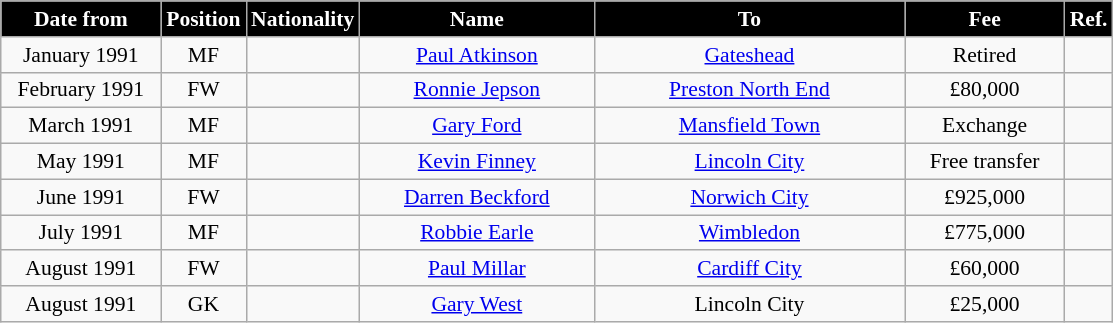<table class="wikitable" style="text-align:center; font-size:90%; ">
<tr>
<th style="background:#000000; color:white; width:100px;">Date from</th>
<th style="background:#000000; color:white; width:50px;">Position</th>
<th style="background:#000000; color:white; width:50px;">Nationality</th>
<th style="background:#000000; color:white; width:150px;">Name</th>
<th style="background:#000000; color:white; width:200px;">To</th>
<th style="background:#000000; color:white; width:100px;">Fee</th>
<th style="background:#000000; color:white; width:25px;">Ref.</th>
</tr>
<tr>
<td>January 1991</td>
<td>MF</td>
<td></td>
<td><a href='#'>Paul Atkinson</a></td>
<td><a href='#'>Gateshead</a></td>
<td>Retired</td>
<td></td>
</tr>
<tr>
<td>February 1991</td>
<td>FW</td>
<td></td>
<td><a href='#'>Ronnie Jepson</a></td>
<td><a href='#'>Preston North End</a></td>
<td>£80,000</td>
<td></td>
</tr>
<tr>
<td>March 1991</td>
<td>MF</td>
<td></td>
<td><a href='#'>Gary Ford</a></td>
<td><a href='#'>Mansfield Town</a></td>
<td>Exchange</td>
<td></td>
</tr>
<tr>
<td>May 1991</td>
<td>MF</td>
<td></td>
<td><a href='#'>Kevin Finney</a></td>
<td><a href='#'>Lincoln City</a></td>
<td>Free transfer</td>
<td></td>
</tr>
<tr>
<td>June 1991</td>
<td>FW</td>
<td></td>
<td><a href='#'>Darren Beckford</a></td>
<td><a href='#'>Norwich City</a></td>
<td>£925,000</td>
<td></td>
</tr>
<tr>
<td>July 1991</td>
<td>MF</td>
<td></td>
<td><a href='#'>Robbie Earle</a></td>
<td><a href='#'>Wimbledon</a></td>
<td>£775,000</td>
<td></td>
</tr>
<tr>
<td>August 1991</td>
<td>FW</td>
<td></td>
<td><a href='#'>Paul Millar</a></td>
<td><a href='#'>Cardiff City</a></td>
<td>£60,000</td>
<td></td>
</tr>
<tr>
<td>August 1991</td>
<td>GK</td>
<td></td>
<td><a href='#'>Gary West</a></td>
<td>Lincoln City</td>
<td>£25,000</td>
<td></td>
</tr>
</table>
